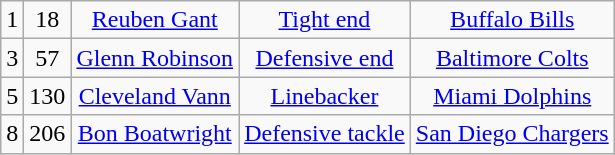<table class="wikitable" style="text-align:center">
<tr>
<td>1</td>
<td>18</td>
<td><a href='#'>Reuben Gant</a></td>
<td><a href='#'>Tight end</a></td>
<td><a href='#'>Buffalo Bills</a></td>
</tr>
<tr>
<td>3</td>
<td>57</td>
<td><a href='#'>Glenn Robinson</a></td>
<td><a href='#'>Defensive end</a></td>
<td><a href='#'>Baltimore Colts</a></td>
</tr>
<tr>
<td>5</td>
<td>130</td>
<td><a href='#'>Cleveland Vann</a></td>
<td><a href='#'>Linebacker</a></td>
<td><a href='#'>Miami Dolphins</a></td>
</tr>
<tr>
<td>8</td>
<td>206</td>
<td><a href='#'>Bon Boatwright</a></td>
<td><a href='#'>Defensive tackle</a></td>
<td><a href='#'>San Diego Chargers</a></td>
</tr>
</table>
